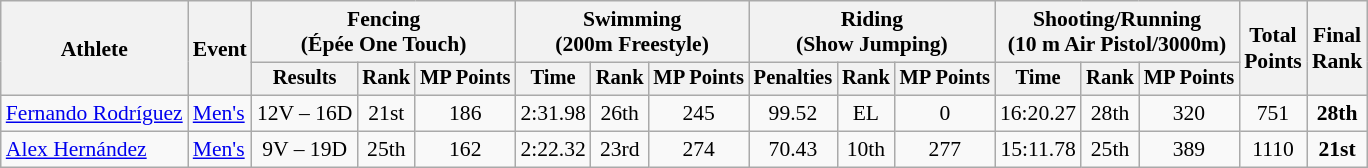<table class="wikitable" border="1" style="font-size:90%">
<tr>
<th rowspan=2>Athlete</th>
<th rowspan=2>Event</th>
<th colspan=3>Fencing<br><span> (Épée One Touch)</span></th>
<th colspan=3>Swimming<br><span> (200m Freestyle)</span></th>
<th colspan=3>Riding<br><span> (Show Jumping)</span></th>
<th colspan=3>Shooting/Running<br><span>(10 m Air Pistol/3000m)</span></th>
<th rowspan=2>Total<br>Points</th>
<th rowspan=2>Final<br>Rank</th>
</tr>
<tr style="font-size:95%">
<th>Results</th>
<th>Rank</th>
<th>MP Points</th>
<th>Time</th>
<th>Rank</th>
<th>MP Points</th>
<th>Penalties</th>
<th>Rank</th>
<th>MP Points</th>
<th>Time</th>
<th>Rank</th>
<th>MP Points</th>
</tr>
<tr align=center>
<td align=left><a href='#'>Fernando Rodríguez</a></td>
<td align=left><a href='#'>Men's</a></td>
<td>12V – 16D</td>
<td>21st</td>
<td>186</td>
<td>2:31.98</td>
<td>26th</td>
<td>245</td>
<td>99.52</td>
<td>EL</td>
<td>0</td>
<td>16:20.27</td>
<td>28th</td>
<td>320</td>
<td>751</td>
<td><strong>28th</strong></td>
</tr>
<tr align=center>
<td align=left><a href='#'>Alex Hernández</a></td>
<td align=left><a href='#'>Men's</a></td>
<td>9V – 19D</td>
<td>25th</td>
<td>162</td>
<td>2:22.32</td>
<td>23rd</td>
<td>274</td>
<td>70.43</td>
<td>10th</td>
<td>277</td>
<td>15:11.78</td>
<td>25th</td>
<td>389</td>
<td>1110</td>
<td><strong>21st</strong></td>
</tr>
</table>
